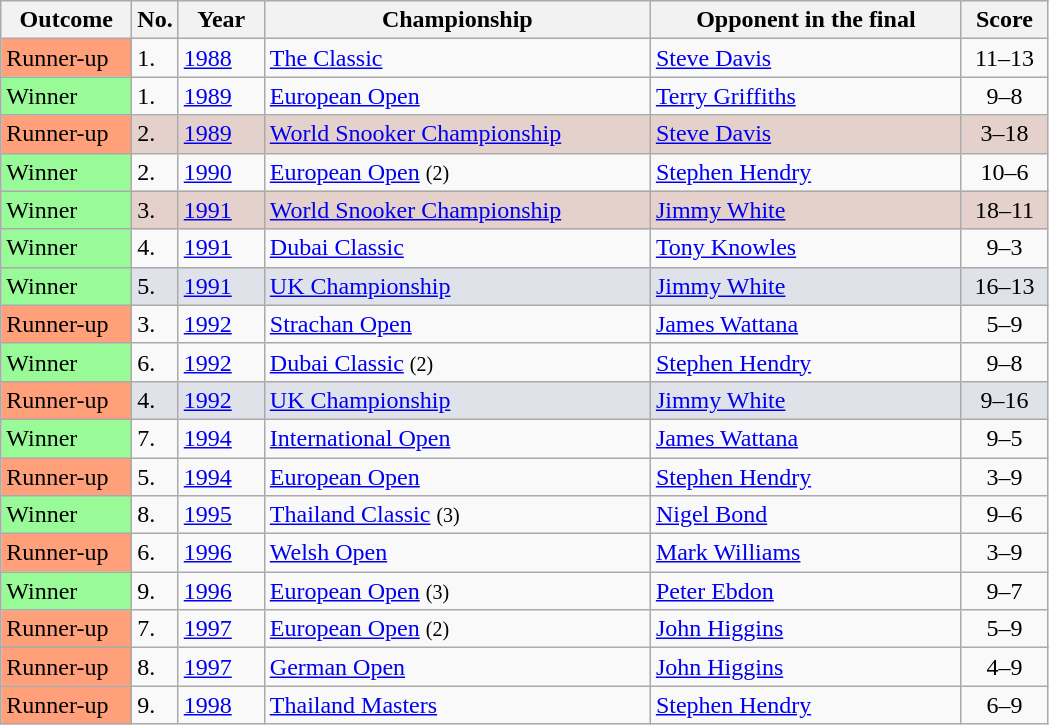<table class="wikitable sortable">
<tr>
<th width="80">Outcome</th>
<th width="20">No.</th>
<th width="50">Year</th>
<th style="width:250px;">Championship</th>
<th style="width:200px;">Opponent in the final</th>
<th style="width:50px;">Score</th>
</tr>
<tr>
<td style="background:#ffa07a;">Runner-up</td>
<td>1.</td>
<td><a href='#'>1988</a></td>
<td><a href='#'>The Classic</a></td>
<td> <a href='#'>Steve Davis</a></td>
<td align="center">11–13</td>
</tr>
<tr>
<td style="background:#98FB98">Winner</td>
<td>1.</td>
<td><a href='#'>1989</a></td>
<td><a href='#'>European Open</a></td>
<td> <a href='#'>Terry Griffiths</a></td>
<td align="center">9–8</td>
</tr>
<tr style="background:#e5d1cb;">
<td style="background:#ffa07a;">Runner-up</td>
<td>2.</td>
<td><a href='#'>1989</a></td>
<td><a href='#'>World Snooker Championship</a></td>
<td> <a href='#'>Steve Davis</a></td>
<td align="center">3–18</td>
</tr>
<tr>
<td style="background:#98FB98">Winner</td>
<td>2.</td>
<td><a href='#'>1990</a></td>
<td><a href='#'>European Open</a> <small>(2)</small></td>
<td> <a href='#'>Stephen Hendry</a></td>
<td align="center">10–6</td>
</tr>
<tr style="background:#e5d1cb;">
<td style="background:#98FB98">Winner</td>
<td>3.</td>
<td><a href='#'>1991</a></td>
<td><a href='#'>World Snooker Championship</a></td>
<td> <a href='#'>Jimmy White</a></td>
<td align="center">18–11</td>
</tr>
<tr>
<td style="background:#98FB98">Winner</td>
<td>4.</td>
<td><a href='#'>1991</a></td>
<td><a href='#'>Dubai Classic</a></td>
<td> <a href='#'>Tony Knowles</a></td>
<td align="center">9–3</td>
</tr>
<tr style="background:#dfe2e9;">
<td style="background:#98FB98">Winner</td>
<td>5.</td>
<td><a href='#'>1991</a></td>
<td><a href='#'>UK Championship</a></td>
<td> <a href='#'>Jimmy White</a></td>
<td align="center">16–13</td>
</tr>
<tr>
<td style="background:#ffa07a;">Runner-up</td>
<td>3.</td>
<td><a href='#'>1992</a></td>
<td><a href='#'>Strachan Open</a></td>
<td> <a href='#'>James Wattana</a></td>
<td align="center">5–9</td>
</tr>
<tr>
<td style="background:#98FB98">Winner</td>
<td>6.</td>
<td><a href='#'>1992</a></td>
<td><a href='#'>Dubai Classic</a> <small>(2)</small></td>
<td> <a href='#'>Stephen Hendry</a></td>
<td align="center">9–8</td>
</tr>
<tr style="background:#dfe2e9;">
<td style="background:#ffa07a;">Runner-up</td>
<td>4.</td>
<td><a href='#'>1992</a></td>
<td><a href='#'>UK Championship</a></td>
<td> <a href='#'>Jimmy White</a></td>
<td align="center">9–16</td>
</tr>
<tr>
<td style="background:#98FB98">Winner</td>
<td>7.</td>
<td><a href='#'>1994</a></td>
<td><a href='#'>International Open</a></td>
<td> <a href='#'>James Wattana</a></td>
<td align="center">9–5</td>
</tr>
<tr>
<td style="background:#ffa07a;">Runner-up</td>
<td>5.</td>
<td><a href='#'>1994</a></td>
<td><a href='#'>European Open</a></td>
<td> <a href='#'>Stephen Hendry</a></td>
<td align="center">3–9</td>
</tr>
<tr>
<td style="background:#98FB98">Winner</td>
<td>8.</td>
<td><a href='#'>1995</a></td>
<td><a href='#'>Thailand Classic</a> <small>(3)</small></td>
<td> <a href='#'>Nigel Bond</a></td>
<td align="center">9–6</td>
</tr>
<tr>
<td style="background:#ffa07a;">Runner-up</td>
<td>6.</td>
<td><a href='#'>1996</a></td>
<td><a href='#'>Welsh Open</a></td>
<td> <a href='#'>Mark Williams</a></td>
<td align="center">3–9</td>
</tr>
<tr>
<td style="background:#98FB98">Winner</td>
<td>9.</td>
<td><a href='#'>1996</a></td>
<td><a href='#'>European Open</a> <small>(3)</small></td>
<td> <a href='#'>Peter Ebdon</a></td>
<td align="center">9–7</td>
</tr>
<tr>
<td style="background:#ffa07a;">Runner-up</td>
<td>7.</td>
<td><a href='#'>1997</a></td>
<td><a href='#'>European Open</a> <small>(2)</small></td>
<td> <a href='#'>John Higgins</a></td>
<td align="center">5–9</td>
</tr>
<tr>
<td style="background:#ffa07a;">Runner-up</td>
<td>8.</td>
<td><a href='#'>1997</a></td>
<td><a href='#'>German Open</a></td>
<td> <a href='#'>John Higgins</a></td>
<td align="center">4–9</td>
</tr>
<tr>
<td style="background:#ffa07a;">Runner-up</td>
<td>9.</td>
<td><a href='#'>1998</a></td>
<td><a href='#'>Thailand Masters</a></td>
<td> <a href='#'>Stephen Hendry</a></td>
<td align="center">6–9</td>
</tr>
</table>
